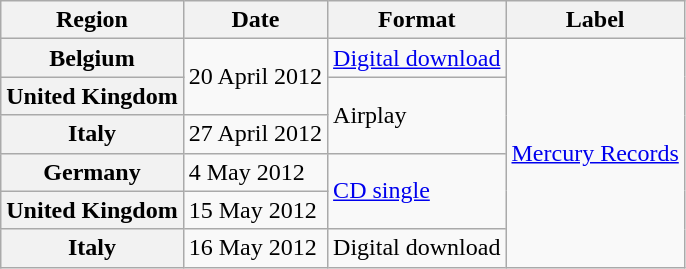<table class="wikitable plainrowheaders">
<tr>
<th>Region</th>
<th>Date</th>
<th>Format</th>
<th>Label</th>
</tr>
<tr>
<th scope="row">Belgium</th>
<td rowspan="2">20 April 2012</td>
<td><a href='#'>Digital download</a></td>
<td rowspan="6"><a href='#'>Mercury Records</a></td>
</tr>
<tr>
<th scope="row">United Kingdom</th>
<td rowspan="2">Airplay</td>
</tr>
<tr>
<th scope="row">Italy</th>
<td>27 April 2012</td>
</tr>
<tr>
<th scope="row">Germany</th>
<td>4 May 2012</td>
<td rowspan="2"><a href='#'>CD single</a></td>
</tr>
<tr>
<th scope="row">United Kingdom</th>
<td>15 May 2012</td>
</tr>
<tr>
<th scope="row">Italy</th>
<td>16 May 2012</td>
<td>Digital download</td>
</tr>
</table>
